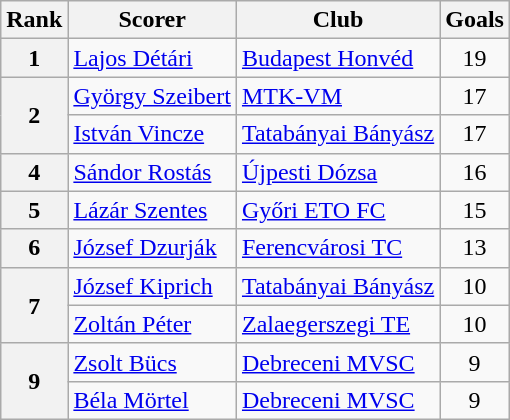<table class="wikitable" style="text-align:center">
<tr>
<th>Rank</th>
<th>Scorer</th>
<th>Club</th>
<th>Goals</th>
</tr>
<tr>
<th rowspan="1">1</th>
<td align=left> <a href='#'>Lajos Détári</a></td>
<td align=left><a href='#'>Budapest Honvéd</a></td>
<td>19</td>
</tr>
<tr>
<th rowspan="2">2</th>
<td align=left> <a href='#'>György Szeibert</a></td>
<td align=left><a href='#'>MTK-VM</a></td>
<td>17</td>
</tr>
<tr>
<td align=left> <a href='#'>István Vincze</a></td>
<td align=left><a href='#'>Tatabányai Bányász</a></td>
<td>17</td>
</tr>
<tr>
<th rowspan="1">4</th>
<td align=left> <a href='#'>Sándor Rostás</a></td>
<td align=left><a href='#'>Újpesti Dózsa</a></td>
<td>16</td>
</tr>
<tr>
<th rowspan="1">5</th>
<td align=left> <a href='#'>Lázár Szentes</a></td>
<td align=left><a href='#'>Győri ETO FC</a></td>
<td>15</td>
</tr>
<tr>
<th rowspan="1">6</th>
<td align=left> <a href='#'>József Dzurják</a></td>
<td align=left><a href='#'>Ferencvárosi TC</a></td>
<td>13</td>
</tr>
<tr>
<th rowspan="2">7</th>
<td align=left> <a href='#'>József Kiprich</a></td>
<td align=left><a href='#'>Tatabányai Bányász</a></td>
<td>10</td>
</tr>
<tr>
<td align=left> <a href='#'>Zoltán Péter</a></td>
<td align=left><a href='#'>Zalaegerszegi TE</a></td>
<td>10</td>
</tr>
<tr>
<th rowspan="2">9</th>
<td align=left> <a href='#'>Zsolt Bücs</a></td>
<td align=left><a href='#'>Debreceni MVSC</a></td>
<td>9</td>
</tr>
<tr>
<td align=left> <a href='#'>Béla Mörtel</a></td>
<td align=left><a href='#'>Debreceni MVSC</a></td>
<td>9</td>
</tr>
</table>
